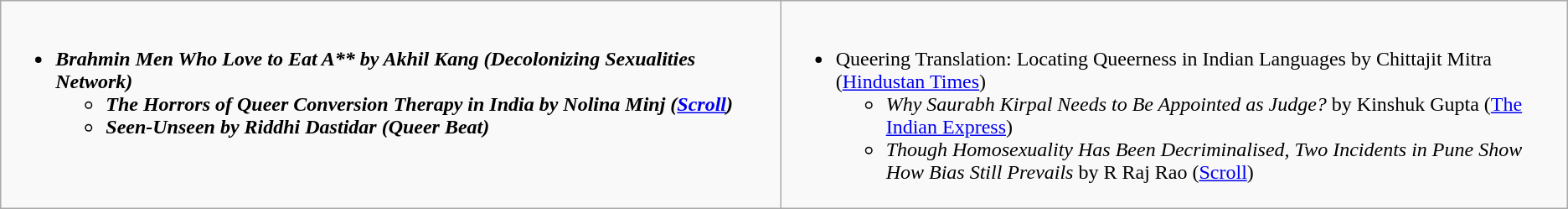<table class=wikitable>
<tr>
<td style="vertical-align:top; width:45em;"><br><ul><li><strong><em>Brahmin Men Who Love to Eat A**<em> by Akhil Kang (Decolonizing Sexualities Network)<strong><ul><li></em>The Horrors of Queer Conversion Therapy in India<em> by Nolina Minj (<a href='#'>Scroll</a>)</li><li></em>Seen-Unseen<em> by Riddhi Dastidar (Queer Beat)</li></ul></li></ul></td>
<td style="vertical-align:top; width:45em;"><br><ul><li></em></strong>Queering Translation: Locating Queerness in Indian Languages</em> by Chittajit Mitra (<a href='#'>Hindustan Times</a>)</strong><ul><li><em>Why Saurabh Kirpal Needs to Be Appointed as Judge?</em> by Kinshuk Gupta (<a href='#'>The Indian Express</a>)</li><li><em>Though Homosexuality Has Been Decriminalised, Two Incidents in Pune Show How Bias Still Prevails</em> by R Raj Rao (<a href='#'>Scroll</a>)</li></ul></li></ul></td>
</tr>
</table>
